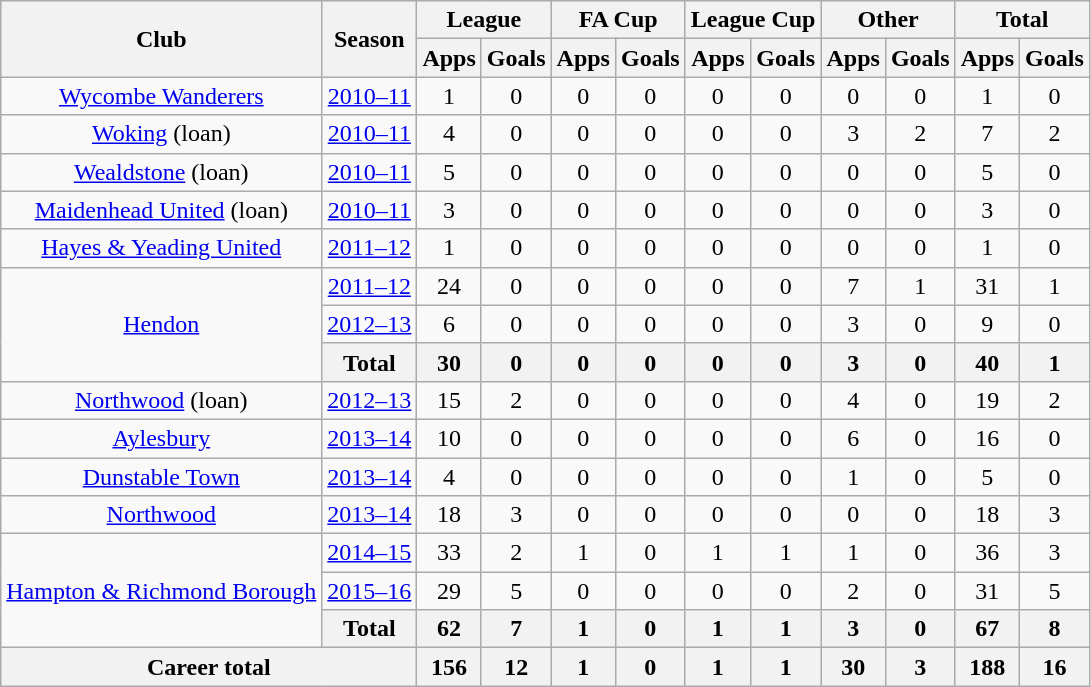<table class="wikitable" style="text-align: center;">
<tr>
<th rowspan="2">Club</th>
<th rowspan="2">Season</th>
<th colspan="2">League</th>
<th colspan="2">FA Cup</th>
<th colspan="2">League Cup</th>
<th colspan="2">Other</th>
<th colspan="2">Total</th>
</tr>
<tr>
<th>Apps</th>
<th>Goals</th>
<th>Apps</th>
<th>Goals</th>
<th>Apps</th>
<th>Goals</th>
<th>Apps</th>
<th>Goals</th>
<th>Apps</th>
<th>Goals</th>
</tr>
<tr>
<td><a href='#'>Wycombe Wanderers</a></td>
<td><a href='#'>2010–11</a></td>
<td>1</td>
<td>0</td>
<td>0</td>
<td>0</td>
<td>0</td>
<td>0</td>
<td>0</td>
<td>0</td>
<td>1</td>
<td>0</td>
</tr>
<tr>
<td><a href='#'>Woking</a> (loan)</td>
<td><a href='#'>2010–11</a></td>
<td>4</td>
<td>0</td>
<td>0</td>
<td>0</td>
<td>0</td>
<td>0</td>
<td>3</td>
<td>2</td>
<td>7</td>
<td>2</td>
</tr>
<tr>
<td><a href='#'>Wealdstone</a> (loan)</td>
<td><a href='#'>2010–11</a></td>
<td>5</td>
<td>0</td>
<td>0</td>
<td>0</td>
<td>0</td>
<td>0</td>
<td>0</td>
<td>0</td>
<td>5</td>
<td>0</td>
</tr>
<tr>
<td><a href='#'>Maidenhead United</a> (loan)</td>
<td><a href='#'>2010–11</a></td>
<td>3</td>
<td>0</td>
<td>0</td>
<td>0</td>
<td>0</td>
<td>0</td>
<td>0</td>
<td>0</td>
<td>3</td>
<td>0</td>
</tr>
<tr>
<td><a href='#'>Hayes & Yeading United</a></td>
<td><a href='#'>2011–12</a></td>
<td>1</td>
<td>0</td>
<td>0</td>
<td>0</td>
<td>0</td>
<td>0</td>
<td>0</td>
<td>0</td>
<td>1</td>
<td>0</td>
</tr>
<tr>
<td rowspan="3"><a href='#'>Hendon</a></td>
<td><a href='#'>2011–12</a></td>
<td>24</td>
<td>0</td>
<td>0</td>
<td>0</td>
<td>0</td>
<td>0</td>
<td>7</td>
<td>1</td>
<td>31</td>
<td>1</td>
</tr>
<tr>
<td><a href='#'>2012–13</a></td>
<td>6</td>
<td>0</td>
<td>0</td>
<td>0</td>
<td>0</td>
<td>0</td>
<td>3</td>
<td>0</td>
<td>9</td>
<td>0</td>
</tr>
<tr>
<th>Total</th>
<th>30</th>
<th>0</th>
<th>0</th>
<th>0</th>
<th>0</th>
<th>0</th>
<th>3</th>
<th>0</th>
<th>40</th>
<th>1</th>
</tr>
<tr>
<td><a href='#'>Northwood</a> (loan)</td>
<td><a href='#'>2012–13</a></td>
<td>15</td>
<td>2</td>
<td>0</td>
<td>0</td>
<td>0</td>
<td>0</td>
<td>4</td>
<td>0</td>
<td>19</td>
<td>2</td>
</tr>
<tr>
<td><a href='#'>Aylesbury</a></td>
<td><a href='#'>2013–14</a></td>
<td>10</td>
<td>0</td>
<td>0</td>
<td>0</td>
<td>0</td>
<td>0</td>
<td>6</td>
<td>0</td>
<td>16</td>
<td>0</td>
</tr>
<tr>
<td><a href='#'>Dunstable Town</a></td>
<td><a href='#'>2013–14</a></td>
<td>4</td>
<td>0</td>
<td>0</td>
<td>0</td>
<td>0</td>
<td>0</td>
<td>1</td>
<td>0</td>
<td>5</td>
<td>0</td>
</tr>
<tr>
<td><a href='#'>Northwood</a></td>
<td><a href='#'>2013–14</a></td>
<td>18</td>
<td>3</td>
<td>0</td>
<td>0</td>
<td>0</td>
<td>0</td>
<td>0</td>
<td>0</td>
<td>18</td>
<td>3</td>
</tr>
<tr>
<td rowspan="3"><a href='#'>Hampton & Richmond Borough</a></td>
<td><a href='#'>2014–15</a></td>
<td>33</td>
<td>2</td>
<td>1</td>
<td>0</td>
<td>1</td>
<td>1</td>
<td>1</td>
<td>0</td>
<td>36</td>
<td>3</td>
</tr>
<tr>
<td><a href='#'>2015–16</a></td>
<td>29</td>
<td>5</td>
<td>0</td>
<td>0</td>
<td>0</td>
<td>0</td>
<td>2</td>
<td>0</td>
<td>31</td>
<td>5</td>
</tr>
<tr>
<th>Total</th>
<th>62</th>
<th>7</th>
<th>1</th>
<th>0</th>
<th>1</th>
<th>1</th>
<th>3</th>
<th>0</th>
<th>67</th>
<th>8</th>
</tr>
<tr>
<th colspan="2">Career total</th>
<th>156</th>
<th>12</th>
<th>1</th>
<th>0</th>
<th>1</th>
<th>1</th>
<th>30</th>
<th>3</th>
<th>188</th>
<th>16</th>
</tr>
</table>
